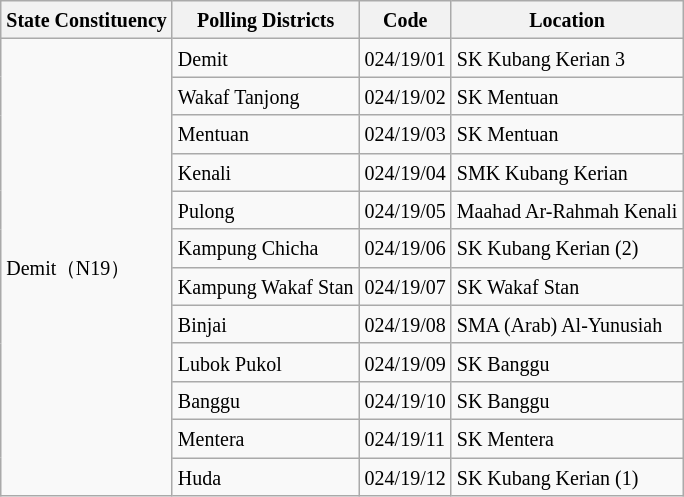<table class="wikitable sortable mw-collapsible">
<tr>
<th><small>State Constituency</small></th>
<th><small>Polling Districts</small></th>
<th><small>Code</small></th>
<th><small>Location</small></th>
</tr>
<tr>
<td rowspan="12"><small>Demit（N19）</small></td>
<td><small>Demit</small></td>
<td><small>024/19/01</small></td>
<td><small>SK Kubang Kerian 3</small></td>
</tr>
<tr>
<td><small>Wakaf Tanjong</small></td>
<td><small>024/19/02</small></td>
<td><small>SK Mentuan</small></td>
</tr>
<tr>
<td><small>Mentuan</small></td>
<td><small>024/19/03</small></td>
<td><small>SK Mentuan</small></td>
</tr>
<tr>
<td><small>Kenali</small></td>
<td><small>024/19/04</small></td>
<td><small>SMK Kubang Kerian</small></td>
</tr>
<tr>
<td><small>Pulong</small></td>
<td><small>024/19/05</small></td>
<td><small>Maahad Ar-Rahmah Kenali</small></td>
</tr>
<tr>
<td><small>Kampung Chicha</small></td>
<td><small>024/19/06</small></td>
<td><small>SK Kubang Kerian (2)</small></td>
</tr>
<tr>
<td><small>Kampung Wakaf Stan</small></td>
<td><small>024/19/07</small></td>
<td><small>SK Wakaf Stan</small></td>
</tr>
<tr>
<td><small>Binjai</small></td>
<td><small>024/19/08</small></td>
<td><small>SMA (Arab) Al-Yunusiah</small></td>
</tr>
<tr>
<td><small>Lubok Pukol</small></td>
<td><small>024/19/09</small></td>
<td><small>SK Banggu</small></td>
</tr>
<tr>
<td><small>Banggu</small></td>
<td><small>024/19/10</small></td>
<td><small>SK Banggu</small></td>
</tr>
<tr>
<td><small>Mentera</small></td>
<td><small>024/19/11</small></td>
<td><small>SK Mentera</small></td>
</tr>
<tr>
<td><small>Huda</small></td>
<td><small>024/19/12</small></td>
<td><small>SK Kubang Kerian (1)</small></td>
</tr>
</table>
